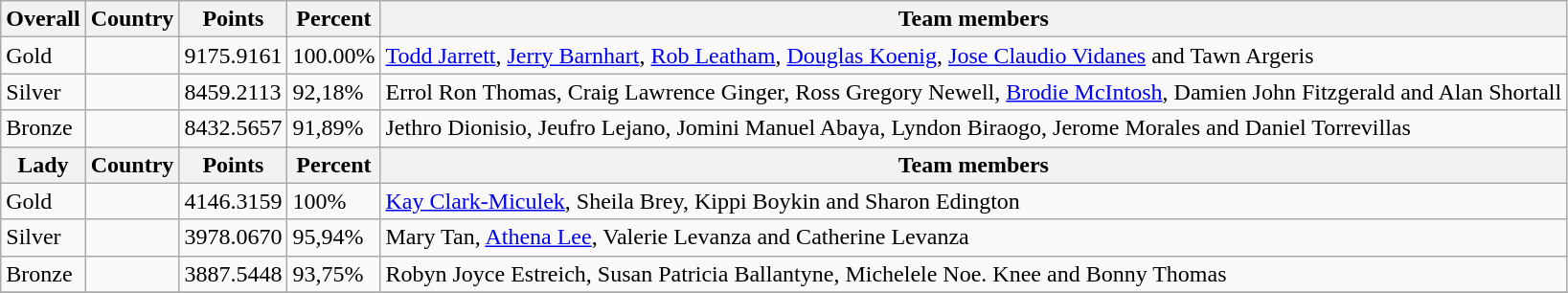<table class="wikitable sortable" style="text-align: left;">
<tr>
<th>Overall</th>
<th>Country</th>
<th>Points</th>
<th>Percent</th>
<th>Team members</th>
</tr>
<tr>
<td> Gold</td>
<td></td>
<td>9175.9161</td>
<td>100.00%</td>
<td><a href='#'>Todd Jarrett</a>, <a href='#'>Jerry Barnhart</a>, <a href='#'>Rob Leatham</a>, <a href='#'>Douglas Koenig</a>, <a href='#'>Jose Claudio Vidanes</a> and Tawn Argeris</td>
</tr>
<tr>
<td> Silver</td>
<td></td>
<td>8459.2113</td>
<td>92,18%</td>
<td>Errol Ron Thomas, Craig Lawrence Ginger, Ross Gregory Newell, <a href='#'>Brodie McIntosh</a>, Damien John Fitzgerald and Alan Shortall</td>
</tr>
<tr>
<td> Bronze</td>
<td></td>
<td>8432.5657</td>
<td>91,89%</td>
<td>Jethro Dionisio, Jeufro Lejano, Jomini Manuel Abaya,  Lyndon Biraogo, Jerome Morales and Daniel Torrevillas</td>
</tr>
<tr>
<th>Lady</th>
<th>Country</th>
<th>Points</th>
<th>Percent</th>
<th>Team members</th>
</tr>
<tr>
<td> Gold</td>
<td></td>
<td>4146.3159</td>
<td>100%</td>
<td><a href='#'>Kay Clark-Miculek</a>, Sheila Brey, Kippi Boykin and Sharon Edington</td>
</tr>
<tr>
<td> Silver</td>
<td></td>
<td>3978.0670</td>
<td>95,94%</td>
<td>Mary Tan, <a href='#'>Athena Lee</a>, Valerie Levanza and Catherine Levanza</td>
</tr>
<tr>
<td> Bronze</td>
<td></td>
<td>3887.5448</td>
<td>93,75%</td>
<td>Robyn Joyce Estreich, Susan Patricia Ballantyne, Michelele Noe. Knee and Bonny Thomas</td>
</tr>
<tr>
</tr>
</table>
